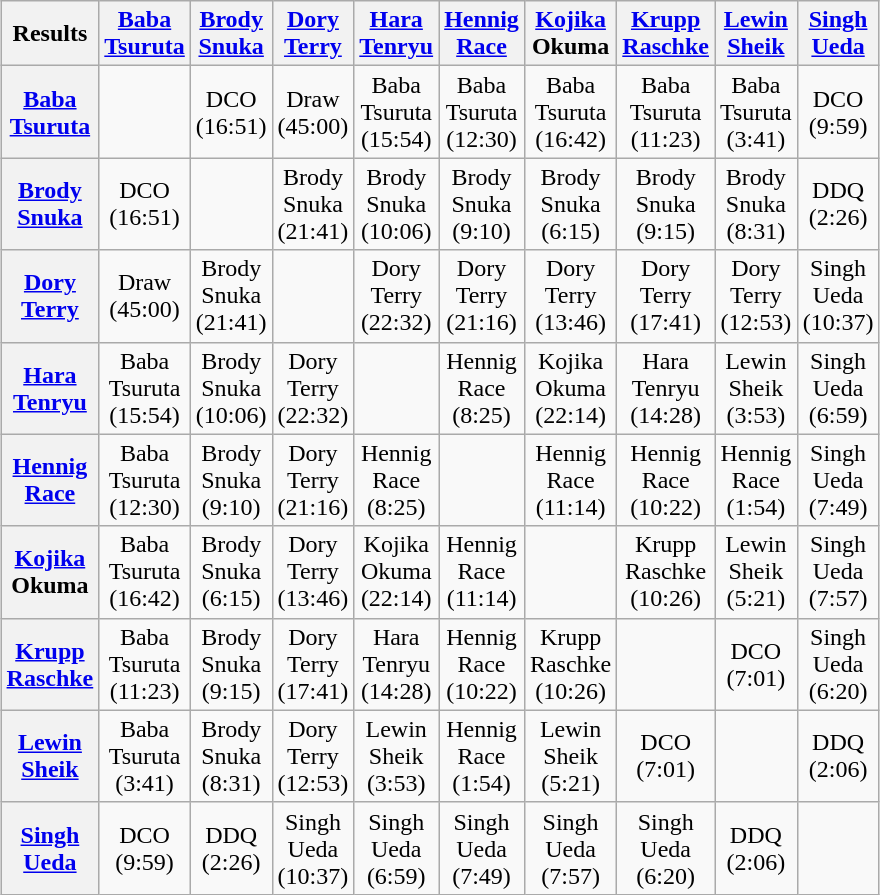<table class="wikitable" style="text-align:center; margin: 1em auto 1em auto">
<tr>
<th>Results</th>
<th><a href='#'>Baba</a><br><a href='#'>Tsuruta</a></th>
<th><a href='#'>Brody</a><br><a href='#'>Snuka</a></th>
<th><a href='#'>Dory</a><br><a href='#'>Terry</a></th>
<th><a href='#'>Hara</a><br><a href='#'>Tenryu</a></th>
<th><a href='#'>Hennig</a><br><a href='#'>Race</a></th>
<th><a href='#'>Kojika</a><br>Okuma</th>
<th><a href='#'>Krupp</a><br><a href='#'>Raschke</a></th>
<th><a href='#'>Lewin</a><br><a href='#'>Sheik</a></th>
<th><a href='#'>Singh</a><br><a href='#'>Ueda</a></th>
</tr>
<tr>
<th><a href='#'>Baba</a><br><a href='#'>Tsuruta</a></th>
<td></td>
<td>DCO<br>(16:51)</td>
<td>Draw<br>(45:00)</td>
<td>Baba<br>Tsuruta<br>(15:54)</td>
<td>Baba<br>Tsuruta<br>(12:30)</td>
<td>Baba<br>Tsuruta<br>(16:42)</td>
<td>Baba<br>Tsuruta<br>(11:23)</td>
<td>Baba<br>Tsuruta<br>(3:41)</td>
<td>DCO<br>(9:59)</td>
</tr>
<tr>
<th><a href='#'>Brody</a><br><a href='#'>Snuka</a></th>
<td>DCO<br>(16:51)</td>
<td></td>
<td>Brody<br>Snuka<br>(21:41)</td>
<td>Brody<br>Snuka<br>(10:06)</td>
<td>Brody<br>Snuka<br>(9:10)</td>
<td>Brody<br>Snuka<br>(6:15)</td>
<td>Brody<br>Snuka<br>(9:15)</td>
<td>Brody<br>Snuka<br>(8:31)</td>
<td>DDQ<br>(2:26)</td>
</tr>
<tr>
<th><a href='#'>Dory</a><br><a href='#'>Terry</a></th>
<td>Draw<br>(45:00)</td>
<td>Brody<br>Snuka<br>(21:41)</td>
<td></td>
<td>Dory<br>Terry<br>(22:32)</td>
<td>Dory<br>Terry<br>(21:16)</td>
<td>Dory<br>Terry<br>(13:46)</td>
<td>Dory<br>Terry<br>(17:41)</td>
<td>Dory<br>Terry<br>(12:53)</td>
<td>Singh<br>Ueda<br>(10:37)</td>
</tr>
<tr>
<th><a href='#'>Hara</a><br><a href='#'>Tenryu</a></th>
<td>Baba<br>Tsuruta<br>(15:54)</td>
<td>Brody<br>Snuka<br>(10:06)</td>
<td>Dory<br>Terry<br>(22:32)</td>
<td></td>
<td>Hennig<br>Race<br>(8:25)</td>
<td>Kojika<br>Okuma<br>(22:14)</td>
<td>Hara<br>Tenryu<br>(14:28)</td>
<td>Lewin<br>Sheik<br>(3:53)</td>
<td>Singh<br>Ueda<br>(6:59)</td>
</tr>
<tr>
<th><a href='#'>Hennig</a><br><a href='#'>Race</a></th>
<td>Baba<br>Tsuruta<br>(12:30)</td>
<td>Brody<br>Snuka<br>(9:10)</td>
<td>Dory<br>Terry<br>(21:16)</td>
<td>Hennig<br>Race<br>(8:25)</td>
<td></td>
<td>Hennig<br>Race<br>(11:14)</td>
<td>Hennig<br>Race<br>(10:22)</td>
<td>Hennig<br>Race<br>(1:54)</td>
<td>Singh<br>Ueda<br>(7:49)</td>
</tr>
<tr>
<th><a href='#'>Kojika</a><br>Okuma</th>
<td>Baba<br>Tsuruta<br>(16:42)</td>
<td>Brody<br>Snuka<br>(6:15)</td>
<td>Dory<br>Terry<br>(13:46)</td>
<td>Kojika<br>Okuma<br>(22:14)</td>
<td>Hennig<br>Race<br>(11:14)</td>
<td></td>
<td>Krupp<br>Raschke<br>(10:26)</td>
<td>Lewin<br>Sheik<br>(5:21)</td>
<td>Singh<br>Ueda<br>(7:57)</td>
</tr>
<tr>
<th><a href='#'>Krupp</a><br><a href='#'>Raschke</a></th>
<td>Baba<br>Tsuruta<br>(11:23)</td>
<td>Brody<br>Snuka<br>(9:15)</td>
<td>Dory<br>Terry<br>(17:41)</td>
<td>Hara<br>Tenryu<br>(14:28)</td>
<td>Hennig<br>Race<br>(10:22)</td>
<td>Krupp<br>Raschke<br>(10:26)</td>
<td></td>
<td>DCO<br>(7:01)</td>
<td>Singh<br>Ueda<br>(6:20)</td>
</tr>
<tr>
<th><a href='#'>Lewin</a><br><a href='#'>Sheik</a></th>
<td>Baba<br>Tsuruta<br>(3:41)</td>
<td>Brody<br>Snuka<br>(8:31)</td>
<td>Dory<br>Terry<br>(12:53)</td>
<td>Lewin<br>Sheik<br>(3:53)</td>
<td>Hennig<br>Race<br>(1:54)</td>
<td>Lewin<br>Sheik<br>(5:21)</td>
<td>DCO<br>(7:01)</td>
<td></td>
<td>DDQ<br>(2:06)</td>
</tr>
<tr>
<th><a href='#'>Singh</a><br><a href='#'>Ueda</a></th>
<td>DCO<br>(9:59)</td>
<td>DDQ<br>(2:26)</td>
<td>Singh<br>Ueda<br>(10:37)</td>
<td>Singh<br>Ueda<br>(6:59)</td>
<td>Singh<br>Ueda<br>(7:49)</td>
<td>Singh<br>Ueda<br>(7:57)</td>
<td>Singh<br>Ueda<br>(6:20)</td>
<td>DDQ<br>(2:06)</td>
<td></td>
</tr>
</table>
